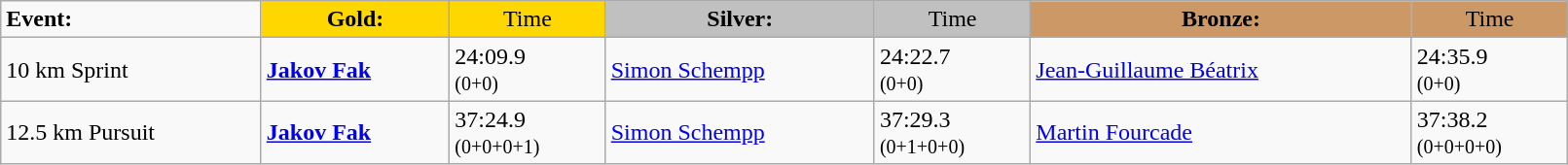<table class="wikitable" width=85%>
<tr>
<td><strong>Event:</strong></td>
<td style="text-align:center;background-color:gold;"><strong>Gold:</strong></td>
<td style="text-align:center;background-color:gold;">Time</td>
<td style="text-align:center;background-color:silver;"><strong>Silver:</strong></td>
<td style="text-align:center;background-color:silver;">Time</td>
<td style="text-align:center;background-color:#CC9966;"><strong>Bronze:</strong></td>
<td style="text-align:center;background-color:#CC9966;">Time</td>
</tr>
<tr>
<td>10 km Sprint<br></td>
<td><strong><a href='#'>Jakov Fak</a></strong><br><small></small></td>
<td>24:09.9<br><small>(0+0)</small></td>
<td><a href='#'>Simon Schempp</a><br><small></small></td>
<td>24:22.7<br><small>(0+0)</small></td>
<td><a href='#'>Jean-Guillaume Béatrix</a><br><small></small></td>
<td>24:35.9<br><small>(0+0)</small></td>
</tr>
<tr>
<td>12.5 km Pursuit<br></td>
<td><strong><a href='#'>Jakov Fak</a></strong><br><small></small></td>
<td>37:24.9<br><small>(0+0+0+1)</small></td>
<td><a href='#'>Simon Schempp</a><br><small></small></td>
<td>37:29.3<br><small>(0+1+0+0)</small></td>
<td><a href='#'>Martin Fourcade</a><br><small></small></td>
<td>37:38.2<br><small>(0+0+0+0)</small></td>
</tr>
</table>
